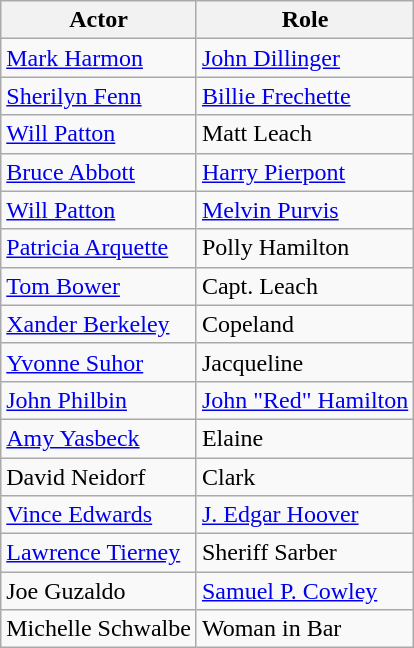<table class="wikitable">
<tr>
<th>Actor</th>
<th>Role</th>
</tr>
<tr>
<td><a href='#'>Mark Harmon</a></td>
<td><a href='#'>John Dillinger</a></td>
</tr>
<tr>
<td><a href='#'>Sherilyn Fenn</a></td>
<td><a href='#'>Billie Frechette</a></td>
</tr>
<tr>
<td><a href='#'>Will Patton</a></td>
<td>Matt Leach</td>
</tr>
<tr>
<td><a href='#'>Bruce Abbott</a></td>
<td><a href='#'>Harry Pierpont</a></td>
</tr>
<tr>
<td><a href='#'>Will Patton</a></td>
<td><a href='#'>Melvin Purvis</a></td>
</tr>
<tr>
<td><a href='#'>Patricia Arquette</a></td>
<td>Polly Hamilton</td>
</tr>
<tr>
<td><a href='#'>Tom Bower</a></td>
<td>Capt. Leach</td>
</tr>
<tr>
<td><a href='#'>Xander Berkeley</a></td>
<td>Copeland</td>
</tr>
<tr>
<td><a href='#'>Yvonne Suhor</a></td>
<td>Jacqueline</td>
</tr>
<tr>
<td><a href='#'>John Philbin</a></td>
<td><a href='#'>John "Red" Hamilton</a></td>
</tr>
<tr>
<td><a href='#'>Amy Yasbeck</a></td>
<td>Elaine</td>
</tr>
<tr>
<td>David Neidorf</td>
<td>Clark</td>
</tr>
<tr>
<td><a href='#'>Vince Edwards</a></td>
<td><a href='#'>J. Edgar Hoover</a></td>
</tr>
<tr>
<td><a href='#'>Lawrence Tierney</a></td>
<td>Sheriff Sarber</td>
</tr>
<tr>
<td>Joe Guzaldo</td>
<td><a href='#'>Samuel P. Cowley</a></td>
</tr>
<tr>
<td>Michelle Schwalbe</td>
<td>Woman in Bar</td>
</tr>
</table>
